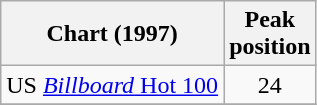<table class="wikitable plainrowheaders" style="text-align:center;">
<tr>
<th scope="col">Chart (1997)</th>
<th scope="col">Peak<br>position</th>
</tr>
<tr>
<td align="left">US <a href='#'><em>Billboard</em> Hot 100</a></td>
<td align="center">24</td>
</tr>
<tr>
</tr>
</table>
